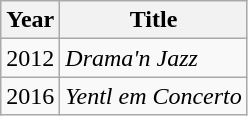<table class="wikitable">
<tr>
<th>Year</th>
<th>Title</th>
</tr>
<tr>
<td>2012</td>
<td><em>Drama'n Jazz </em></td>
</tr>
<tr>
<td>2016</td>
<td><em>Yentl em Concerto</em></td>
</tr>
</table>
